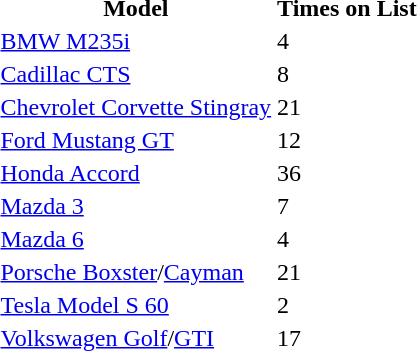<table>
<tr>
<th>Model</th>
<th>Times on List</th>
</tr>
<tr>
<td><a href='#'>BMW M235i</a></td>
<td>4</td>
</tr>
<tr>
<td><a href='#'>Cadillac CTS</a></td>
<td>8</td>
</tr>
<tr>
<td><a href='#'>Chevrolet Corvette Stingray</a></td>
<td>21</td>
</tr>
<tr>
<td><a href='#'>Ford Mustang GT</a></td>
<td>12</td>
</tr>
<tr>
<td><a href='#'>Honda Accord</a></td>
<td>36</td>
</tr>
<tr>
<td><a href='#'>Mazda 3</a></td>
<td>7</td>
</tr>
<tr>
<td><a href='#'>Mazda 6</a></td>
<td>4</td>
</tr>
<tr>
<td><a href='#'>Porsche Boxster</a>/<a href='#'>Cayman</a></td>
<td>21</td>
</tr>
<tr>
<td><a href='#'>Tesla Model S 60</a></td>
<td>2</td>
</tr>
<tr>
<td><a href='#'>Volkswagen Golf</a>/<a href='#'>GTI</a></td>
<td>17</td>
</tr>
</table>
